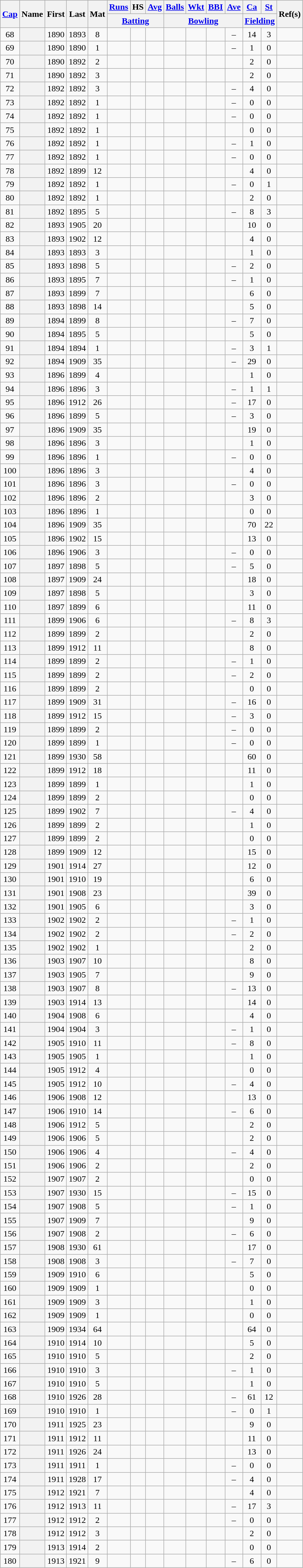<table class="wikitable sortable plainrowheaders">
<tr align="center">
<th scope="col" rowspan="2"><a href='#'>Cap</a></th>
<th scope="col" rowspan="2">Name</th>
<th scope="col" rowspan="2">First</th>
<th scope="col" rowspan="2">Last</th>
<th scope="col" rowspan="2">Mat</th>
<th scope="col"><a href='#'>Runs</a></th>
<th scope="col">HS</th>
<th scope="col"><a href='#'>Avg</a></th>
<th scope="col"><a href='#'>Balls</a></th>
<th scope="col"><a href='#'>Wkt</a></th>
<th scope="col"><a href='#'>BBI</a></th>
<th scope="col"><a href='#'>Ave</a></th>
<th scope="col"><a href='#'>Ca</a></th>
<th scope="col"><a href='#'>St</a></th>
<th scope="col" rowspan=2 class="unsortable">Ref(s)</th>
</tr>
<tr class="unsortable">
<th scope="col" colspan=3><a href='#'>Batting</a></th>
<th scope="col" colspan=4><a href='#'>Bowling</a></th>
<th scope="col" colspan=2><a href='#'>Fielding</a></th>
</tr>
<tr align="center">
<td>68</td>
<th scope="row"> </th>
<td>1890</td>
<td>1893</td>
<td>8</td>
<td></td>
<td></td>
<td></td>
<td></td>
<td></td>
<td></td>
<td>–</td>
<td>14</td>
<td>3</td>
<td></td>
</tr>
<tr align="center">
<td>69</td>
<th scope="row"></th>
<td>1890</td>
<td>1890</td>
<td>1</td>
<td></td>
<td></td>
<td></td>
<td></td>
<td></td>
<td></td>
<td>–</td>
<td>1</td>
<td>0</td>
<td></td>
</tr>
<tr align="center">
<td>70</td>
<th scope="row"></th>
<td>1890</td>
<td>1892</td>
<td>2</td>
<td></td>
<td></td>
<td></td>
<td></td>
<td></td>
<td></td>
<td></td>
<td>2</td>
<td>0</td>
<td></td>
</tr>
<tr align="center">
<td>71</td>
<th scope="row"></th>
<td>1890</td>
<td>1892</td>
<td>3</td>
<td></td>
<td></td>
<td></td>
<td></td>
<td></td>
<td></td>
<td></td>
<td>2</td>
<td>0</td>
<td></td>
</tr>
<tr align="center">
<td>72</td>
<th scope="row"></th>
<td>1892</td>
<td>1892</td>
<td>3</td>
<td></td>
<td></td>
<td></td>
<td></td>
<td></td>
<td></td>
<td>–</td>
<td>4</td>
<td>0</td>
<td></td>
</tr>
<tr align="center">
<td>73</td>
<th scope="row"></th>
<td>1892</td>
<td>1892</td>
<td>1</td>
<td></td>
<td></td>
<td></td>
<td></td>
<td></td>
<td></td>
<td>–</td>
<td>0</td>
<td>0</td>
<td></td>
</tr>
<tr align="center">
<td>74</td>
<th scope="row"></th>
<td>1892</td>
<td>1892</td>
<td>1</td>
<td></td>
<td></td>
<td></td>
<td></td>
<td></td>
<td></td>
<td>–</td>
<td>0</td>
<td>0</td>
<td></td>
</tr>
<tr align="center">
<td>75</td>
<th scope="row"></th>
<td>1892</td>
<td>1892</td>
<td>1</td>
<td></td>
<td></td>
<td></td>
<td></td>
<td></td>
<td></td>
<td></td>
<td>0</td>
<td>0</td>
<td></td>
</tr>
<tr align="center">
<td>76</td>
<th scope="row"></th>
<td>1892</td>
<td>1892</td>
<td>1</td>
<td></td>
<td></td>
<td></td>
<td></td>
<td></td>
<td></td>
<td>–</td>
<td>1</td>
<td>0</td>
<td></td>
</tr>
<tr align="center">
<td>77</td>
<th scope="row"></th>
<td>1892</td>
<td>1892</td>
<td>1</td>
<td></td>
<td></td>
<td></td>
<td></td>
<td></td>
<td></td>
<td>–</td>
<td>0</td>
<td>0</td>
<td></td>
</tr>
<tr align="center">
<td>78</td>
<th scope="row"></th>
<td>1892</td>
<td>1899</td>
<td>12</td>
<td></td>
<td></td>
<td></td>
<td></td>
<td></td>
<td></td>
<td></td>
<td>4</td>
<td>0</td>
<td></td>
</tr>
<tr align="center">
<td>79</td>
<th scope="row"> </th>
<td>1892</td>
<td>1892</td>
<td>1</td>
<td></td>
<td></td>
<td></td>
<td></td>
<td></td>
<td></td>
<td>–</td>
<td>0</td>
<td>1</td>
<td></td>
</tr>
<tr align="center">
<td>80</td>
<th scope="row"></th>
<td>1892</td>
<td>1892</td>
<td>1</td>
<td></td>
<td></td>
<td></td>
<td></td>
<td></td>
<td></td>
<td></td>
<td>2</td>
<td>0</td>
<td></td>
</tr>
<tr align="center">
<td>81</td>
<th scope="row"> </th>
<td>1892</td>
<td>1895</td>
<td>5</td>
<td></td>
<td></td>
<td></td>
<td></td>
<td></td>
<td></td>
<td>–</td>
<td>8</td>
<td>3</td>
<td></td>
</tr>
<tr align="center">
<td>82</td>
<th scope="row"> </th>
<td>1893</td>
<td>1905</td>
<td>20</td>
<td></td>
<td></td>
<td></td>
<td></td>
<td></td>
<td></td>
<td></td>
<td>10</td>
<td>0</td>
<td></td>
</tr>
<tr align="center">
<td>83</td>
<th scope="row"></th>
<td>1893</td>
<td>1902</td>
<td>12</td>
<td></td>
<td></td>
<td></td>
<td></td>
<td></td>
<td></td>
<td></td>
<td>4</td>
<td>0</td>
<td></td>
</tr>
<tr align="center">
<td>84</td>
<th scope="row"></th>
<td>1893</td>
<td>1893</td>
<td>3</td>
<td></td>
<td></td>
<td></td>
<td></td>
<td></td>
<td></td>
<td></td>
<td>1</td>
<td>0</td>
<td></td>
</tr>
<tr align="center">
<td>85</td>
<th scope="row"></th>
<td>1893</td>
<td>1898</td>
<td>5</td>
<td></td>
<td></td>
<td></td>
<td></td>
<td></td>
<td></td>
<td>–</td>
<td>2</td>
<td>0</td>
<td></td>
</tr>
<tr align="center">
<td>86</td>
<th scope="row"></th>
<td>1893</td>
<td>1895</td>
<td>7</td>
<td></td>
<td></td>
<td></td>
<td></td>
<td></td>
<td></td>
<td>–</td>
<td>1</td>
<td>0</td>
<td></td>
</tr>
<tr align="center">
<td>87</td>
<th scope="row"></th>
<td>1893</td>
<td>1899</td>
<td>7</td>
<td></td>
<td></td>
<td></td>
<td></td>
<td></td>
<td></td>
<td></td>
<td>6</td>
<td>0</td>
<td></td>
</tr>
<tr align="center">
<td>88</td>
<th scope="row"></th>
<td>1893</td>
<td>1898</td>
<td>14</td>
<td></td>
<td></td>
<td></td>
<td></td>
<td></td>
<td></td>
<td></td>
<td>5</td>
<td>0</td>
<td></td>
</tr>
<tr align="center">
<td>89</td>
<th scope="row"></th>
<td>1894</td>
<td>1899</td>
<td>8</td>
<td></td>
<td></td>
<td></td>
<td></td>
<td></td>
<td></td>
<td>–</td>
<td>7</td>
<td>0</td>
<td></td>
</tr>
<tr align="center">
<td>90</td>
<th scope="row"></th>
<td>1894</td>
<td>1895</td>
<td>5</td>
<td></td>
<td></td>
<td></td>
<td></td>
<td></td>
<td></td>
<td></td>
<td>5</td>
<td>0</td>
<td></td>
</tr>
<tr align="center">
<td>91</td>
<th scope="row"> </th>
<td>1894</td>
<td>1894</td>
<td>1</td>
<td></td>
<td></td>
<td></td>
<td></td>
<td></td>
<td></td>
<td>–</td>
<td>3</td>
<td>1</td>
<td></td>
</tr>
<tr align="center">
<td>92</td>
<th scope="row"> </th>
<td>1894</td>
<td>1909</td>
<td>35</td>
<td></td>
<td></td>
<td></td>
<td></td>
<td></td>
<td></td>
<td>–</td>
<td>29</td>
<td>0</td>
<td></td>
</tr>
<tr align="center">
<td>93</td>
<th scope="row"></th>
<td>1896</td>
<td>1899</td>
<td>4</td>
<td></td>
<td></td>
<td></td>
<td></td>
<td></td>
<td></td>
<td></td>
<td>1</td>
<td>0</td>
<td></td>
</tr>
<tr align="center">
<td>94</td>
<th scope="row"> </th>
<td>1896</td>
<td>1896</td>
<td>3</td>
<td></td>
<td></td>
<td></td>
<td></td>
<td></td>
<td></td>
<td>–</td>
<td>1</td>
<td>1</td>
<td></td>
</tr>
<tr align="center">
<td>95</td>
<th scope="row"> </th>
<td>1896</td>
<td>1912</td>
<td>26</td>
<td></td>
<td></td>
<td></td>
<td></td>
<td></td>
<td></td>
<td>–</td>
<td>17</td>
<td>0</td>
<td></td>
</tr>
<tr align="center">
<td>96</td>
<th scope="row"> </th>
<td>1896</td>
<td>1899</td>
<td>5</td>
<td></td>
<td></td>
<td></td>
<td></td>
<td></td>
<td></td>
<td>–</td>
<td>3</td>
<td>0</td>
<td></td>
</tr>
<tr align="center">
<td>97</td>
<th scope="row"></th>
<td>1896</td>
<td>1909</td>
<td>35</td>
<td></td>
<td></td>
<td></td>
<td></td>
<td></td>
<td></td>
<td></td>
<td>19</td>
<td>0</td>
<td></td>
</tr>
<tr align="center">
<td>98</td>
<th scope="row"></th>
<td>1896</td>
<td>1896</td>
<td>3</td>
<td></td>
<td></td>
<td></td>
<td></td>
<td></td>
<td></td>
<td></td>
<td>1</td>
<td>0</td>
<td></td>
</tr>
<tr align="center">
<td>99</td>
<th scope="row"></th>
<td>1896</td>
<td>1896</td>
<td>1</td>
<td></td>
<td></td>
<td></td>
<td></td>
<td></td>
<td></td>
<td>–</td>
<td>0</td>
<td>0</td>
<td></td>
</tr>
<tr align="center">
<td>100</td>
<th scope="row"></th>
<td>1896</td>
<td>1896</td>
<td>3</td>
<td></td>
<td></td>
<td></td>
<td></td>
<td></td>
<td></td>
<td></td>
<td>4</td>
<td>0</td>
<td></td>
</tr>
<tr align="center">
<td>101</td>
<th scope="row"></th>
<td>1896</td>
<td>1896</td>
<td>3</td>
<td></td>
<td></td>
<td></td>
<td></td>
<td></td>
<td></td>
<td>–</td>
<td>0</td>
<td>0</td>
<td></td>
</tr>
<tr align="center">
<td>102</td>
<th scope="row"></th>
<td>1896</td>
<td>1896</td>
<td>2</td>
<td></td>
<td></td>
<td></td>
<td></td>
<td></td>
<td></td>
<td></td>
<td>3</td>
<td>0</td>
<td></td>
</tr>
<tr align="center">
<td>103</td>
<th scope="row"></th>
<td>1896</td>
<td>1896</td>
<td>1</td>
<td></td>
<td></td>
<td></td>
<td></td>
<td></td>
<td></td>
<td></td>
<td>0</td>
<td>0</td>
<td></td>
</tr>
<tr align="center">
<td>104</td>
<th scope="row"> </th>
<td>1896</td>
<td>1909</td>
<td>35</td>
<td></td>
<td></td>
<td></td>
<td></td>
<td></td>
<td></td>
<td></td>
<td>70</td>
<td>22</td>
<td></td>
</tr>
<tr align="center">
<td>105</td>
<th scope="row"></th>
<td>1896</td>
<td>1902</td>
<td>15</td>
<td></td>
<td></td>
<td></td>
<td></td>
<td></td>
<td></td>
<td></td>
<td>13</td>
<td>0</td>
<td></td>
</tr>
<tr align="center">
<td>106</td>
<th scope="row"></th>
<td>1896</td>
<td>1906</td>
<td>3</td>
<td></td>
<td></td>
<td></td>
<td></td>
<td></td>
<td></td>
<td>–</td>
<td>0</td>
<td>0</td>
<td></td>
</tr>
<tr align="center">
<td>107</td>
<th scope="row"></th>
<td>1897</td>
<td>1898</td>
<td>5</td>
<td></td>
<td></td>
<td></td>
<td></td>
<td></td>
<td></td>
<td>–</td>
<td>5</td>
<td>0</td>
<td></td>
</tr>
<tr align="center">
<td>108</td>
<th scope="row"></th>
<td>1897</td>
<td>1909</td>
<td>24</td>
<td></td>
<td></td>
<td></td>
<td></td>
<td></td>
<td></td>
<td></td>
<td>18</td>
<td>0</td>
<td></td>
</tr>
<tr align="center">
<td>109</td>
<th scope="row"></th>
<td>1897</td>
<td>1898</td>
<td>5</td>
<td></td>
<td></td>
<td></td>
<td></td>
<td></td>
<td></td>
<td></td>
<td>3</td>
<td>0</td>
<td></td>
</tr>
<tr align="center">
<td>110</td>
<th scope="row"> </th>
<td>1897</td>
<td>1899</td>
<td>6</td>
<td></td>
<td></td>
<td></td>
<td></td>
<td></td>
<td></td>
<td></td>
<td>11</td>
<td>0</td>
<td></td>
</tr>
<tr align="center">
<td>111</td>
<th scope="row"> </th>
<td>1899</td>
<td>1906</td>
<td>6</td>
<td></td>
<td></td>
<td></td>
<td></td>
<td></td>
<td></td>
<td>–</td>
<td>8</td>
<td>3</td>
<td></td>
</tr>
<tr align="center">
<td>112</td>
<th scope="row"></th>
<td>1899</td>
<td>1899</td>
<td>2</td>
<td></td>
<td></td>
<td></td>
<td></td>
<td></td>
<td></td>
<td></td>
<td>2</td>
<td>0</td>
<td></td>
</tr>
<tr align="center">
<td>113</td>
<th scope="row"></th>
<td>1899</td>
<td>1912</td>
<td>11</td>
<td></td>
<td></td>
<td></td>
<td></td>
<td></td>
<td></td>
<td></td>
<td>8</td>
<td>0</td>
<td></td>
</tr>
<tr align="center">
<td>114</td>
<th scope="row"></th>
<td>1899</td>
<td>1899</td>
<td>2</td>
<td></td>
<td></td>
<td></td>
<td></td>
<td></td>
<td></td>
<td>–</td>
<td>1</td>
<td>0</td>
<td></td>
</tr>
<tr align="center">
<td>115</td>
<th scope="row"></th>
<td>1899</td>
<td>1899</td>
<td>2</td>
<td></td>
<td></td>
<td></td>
<td></td>
<td></td>
<td></td>
<td>–</td>
<td>2</td>
<td>0</td>
<td></td>
</tr>
<tr align="center">
<td>116</td>
<th scope="row"></th>
<td>1899</td>
<td>1899</td>
<td>2</td>
<td></td>
<td></td>
<td></td>
<td></td>
<td></td>
<td></td>
<td></td>
<td>0</td>
<td>0</td>
<td></td>
</tr>
<tr align="center">
<td>117</td>
<th scope="row"></th>
<td>1899</td>
<td>1909</td>
<td>31</td>
<td></td>
<td></td>
<td></td>
<td></td>
<td></td>
<td></td>
<td>–</td>
<td>16</td>
<td>0</td>
<td></td>
</tr>
<tr align="center">
<td>118</td>
<th scope="row"> </th>
<td>1899</td>
<td>1912</td>
<td>15</td>
<td></td>
<td></td>
<td></td>
<td></td>
<td></td>
<td></td>
<td>–</td>
<td>3</td>
<td>0</td>
<td></td>
</tr>
<tr align="center">
<td>119</td>
<th scope="row"></th>
<td>1899</td>
<td>1899</td>
<td>2</td>
<td></td>
<td></td>
<td></td>
<td></td>
<td></td>
<td></td>
<td>–</td>
<td>0</td>
<td>0</td>
<td></td>
</tr>
<tr align="center">
<td>120</td>
<th scope="row"></th>
<td>1899</td>
<td>1899</td>
<td>1</td>
<td></td>
<td></td>
<td></td>
<td></td>
<td></td>
<td></td>
<td>–</td>
<td>0</td>
<td>0</td>
<td></td>
</tr>
<tr align="center">
<td>121</td>
<th scope="row"></th>
<td>1899</td>
<td>1930</td>
<td>58</td>
<td></td>
<td></td>
<td></td>
<td></td>
<td></td>
<td></td>
<td></td>
<td>60</td>
<td>0</td>
<td></td>
</tr>
<tr align="center">
<td>122</td>
<th scope="row"></th>
<td>1899</td>
<td>1912</td>
<td>18</td>
<td></td>
<td></td>
<td></td>
<td></td>
<td></td>
<td></td>
<td></td>
<td>11</td>
<td>0</td>
<td></td>
</tr>
<tr align="center">
<td>123</td>
<th scope="row"></th>
<td>1899</td>
<td>1899</td>
<td>1</td>
<td></td>
<td></td>
<td></td>
<td></td>
<td></td>
<td></td>
<td></td>
<td>1</td>
<td>0</td>
<td></td>
</tr>
<tr align="center">
<td>124</td>
<th scope="row"></th>
<td>1899</td>
<td>1899</td>
<td>2</td>
<td></td>
<td></td>
<td></td>
<td></td>
<td></td>
<td></td>
<td></td>
<td>0</td>
<td>0</td>
<td></td>
</tr>
<tr align="center">
<td>125</td>
<th scope="row"></th>
<td>1899</td>
<td>1902</td>
<td>7</td>
<td></td>
<td></td>
<td></td>
<td></td>
<td></td>
<td></td>
<td>–</td>
<td>4</td>
<td>0</td>
<td></td>
</tr>
<tr align="center">
<td>126</td>
<th scope="row"></th>
<td>1899</td>
<td>1899</td>
<td>2</td>
<td></td>
<td></td>
<td></td>
<td></td>
<td></td>
<td></td>
<td></td>
<td>1</td>
<td>0</td>
<td></td>
</tr>
<tr align="center">
<td>127</td>
<th scope="row"></th>
<td>1899</td>
<td>1899</td>
<td>2</td>
<td></td>
<td></td>
<td></td>
<td></td>
<td></td>
<td></td>
<td></td>
<td>0</td>
<td>0</td>
<td></td>
</tr>
<tr align="center">
<td>128</td>
<th scope="row"> </th>
<td>1899</td>
<td>1909</td>
<td>12</td>
<td></td>
<td></td>
<td></td>
<td></td>
<td></td>
<td></td>
<td></td>
<td>15</td>
<td>0</td>
<td></td>
</tr>
<tr align="center">
<td>129</td>
<th scope="row"></th>
<td>1901</td>
<td>1914</td>
<td>27</td>
<td></td>
<td></td>
<td></td>
<td></td>
<td></td>
<td></td>
<td></td>
<td>12</td>
<td>0</td>
<td></td>
</tr>
<tr align="center">
<td>130</td>
<th scope="row"></th>
<td>1901</td>
<td>1910</td>
<td>19</td>
<td></td>
<td></td>
<td></td>
<td></td>
<td></td>
<td></td>
<td></td>
<td>6</td>
<td>0</td>
<td></td>
</tr>
<tr align="center">
<td>131</td>
<th scope="row"></th>
<td>1901</td>
<td>1908</td>
<td>23</td>
<td></td>
<td></td>
<td></td>
<td></td>
<td></td>
<td></td>
<td></td>
<td>39</td>
<td>0</td>
<td></td>
</tr>
<tr align="center">
<td>132</td>
<th scope="row"></th>
<td>1901</td>
<td>1905</td>
<td>6</td>
<td></td>
<td></td>
<td></td>
<td></td>
<td></td>
<td></td>
<td></td>
<td>3</td>
<td>0</td>
<td></td>
</tr>
<tr align="center">
<td>133</td>
<th scope="row"></th>
<td>1902</td>
<td>1902</td>
<td>2</td>
<td></td>
<td></td>
<td></td>
<td></td>
<td></td>
<td></td>
<td>–</td>
<td>1</td>
<td>0</td>
<td></td>
</tr>
<tr align="center">
<td>134</td>
<th scope="row"></th>
<td>1902</td>
<td>1902</td>
<td>2</td>
<td></td>
<td></td>
<td></td>
<td></td>
<td></td>
<td></td>
<td>–</td>
<td>2</td>
<td>0</td>
<td></td>
</tr>
<tr align="center">
<td>135</td>
<th scope="row"></th>
<td>1902</td>
<td>1902</td>
<td>1</td>
<td></td>
<td></td>
<td></td>
<td></td>
<td></td>
<td></td>
<td></td>
<td>2</td>
<td>0</td>
<td></td>
</tr>
<tr align="center">
<td>136</td>
<th scope="row"></th>
<td>1903</td>
<td>1907</td>
<td>10</td>
<td></td>
<td></td>
<td></td>
<td></td>
<td></td>
<td></td>
<td></td>
<td>8</td>
<td>0</td>
<td></td>
</tr>
<tr align="center">
<td>137</td>
<th scope="row"></th>
<td>1903</td>
<td>1905</td>
<td>7</td>
<td></td>
<td></td>
<td></td>
<td></td>
<td></td>
<td></td>
<td></td>
<td>9</td>
<td>0</td>
<td></td>
</tr>
<tr align="center">
<td>138</td>
<th scope="row"> </th>
<td>1903</td>
<td>1907</td>
<td>8</td>
<td></td>
<td></td>
<td></td>
<td></td>
<td></td>
<td></td>
<td>–</td>
<td>13</td>
<td>0</td>
<td></td>
</tr>
<tr align="center">
<td>139</td>
<th scope="row"></th>
<td>1903</td>
<td>1914</td>
<td>13</td>
<td></td>
<td></td>
<td></td>
<td></td>
<td></td>
<td></td>
<td></td>
<td>14</td>
<td>0</td>
<td></td>
</tr>
<tr align="center">
<td>140</td>
<th scope="row"></th>
<td>1904</td>
<td>1908</td>
<td>6</td>
<td></td>
<td></td>
<td></td>
<td></td>
<td></td>
<td></td>
<td></td>
<td>4</td>
<td>0</td>
<td></td>
</tr>
<tr align="center">
<td>141</td>
<th scope="row"></th>
<td>1904</td>
<td>1904</td>
<td>3</td>
<td></td>
<td></td>
<td></td>
<td></td>
<td></td>
<td></td>
<td>–</td>
<td>1</td>
<td>0</td>
<td></td>
</tr>
<tr align="center">
<td>142</td>
<th scope="row"></th>
<td>1905</td>
<td>1910</td>
<td>11</td>
<td></td>
<td></td>
<td></td>
<td></td>
<td></td>
<td></td>
<td>–</td>
<td>8</td>
<td>0</td>
<td></td>
</tr>
<tr align="center">
<td>143</td>
<th scope="row"></th>
<td>1905</td>
<td>1905</td>
<td>1</td>
<td></td>
<td></td>
<td></td>
<td></td>
<td></td>
<td></td>
<td></td>
<td>1</td>
<td>0</td>
<td></td>
</tr>
<tr align="center">
<td>144</td>
<th scope="row"></th>
<td>1905</td>
<td>1912</td>
<td>4</td>
<td></td>
<td></td>
<td></td>
<td></td>
<td></td>
<td></td>
<td></td>
<td>0</td>
<td>0</td>
<td></td>
</tr>
<tr align="center">
<td>145</td>
<th scope="row"></th>
<td>1905</td>
<td>1912</td>
<td>10</td>
<td></td>
<td></td>
<td></td>
<td></td>
<td></td>
<td></td>
<td>–</td>
<td>4</td>
<td>0</td>
<td></td>
</tr>
<tr align="center">
<td>146</td>
<th scope="row"></th>
<td>1906</td>
<td>1908</td>
<td>12</td>
<td></td>
<td></td>
<td></td>
<td></td>
<td></td>
<td></td>
<td></td>
<td>13</td>
<td>0</td>
<td></td>
</tr>
<tr align="center">
<td>147</td>
<th scope="row"> </th>
<td>1906</td>
<td>1910</td>
<td>14</td>
<td></td>
<td></td>
<td></td>
<td></td>
<td></td>
<td></td>
<td>–</td>
<td>6</td>
<td>0</td>
<td></td>
</tr>
<tr align="center">
<td>148</td>
<th scope="row"></th>
<td>1906</td>
<td>1912</td>
<td>5</td>
<td></td>
<td></td>
<td></td>
<td></td>
<td></td>
<td></td>
<td></td>
<td>2</td>
<td>0</td>
<td></td>
</tr>
<tr align="center">
<td>149</td>
<th scope="row"></th>
<td>1906</td>
<td>1906</td>
<td>5</td>
<td></td>
<td></td>
<td></td>
<td></td>
<td></td>
<td></td>
<td></td>
<td>2</td>
<td>0</td>
<td></td>
</tr>
<tr align="center">
<td>150</td>
<th scope="row"> </th>
<td>1906</td>
<td>1906</td>
<td>4</td>
<td></td>
<td></td>
<td></td>
<td></td>
<td></td>
<td></td>
<td>–</td>
<td>4</td>
<td>0</td>
<td></td>
</tr>
<tr align="center">
<td>151</td>
<th scope="row"></th>
<td>1906</td>
<td>1906</td>
<td>2</td>
<td></td>
<td></td>
<td></td>
<td></td>
<td></td>
<td></td>
<td></td>
<td>2</td>
<td>0</td>
<td></td>
</tr>
<tr align="center">
<td>152</td>
<th scope="row"></th>
<td>1907</td>
<td>1907</td>
<td>2</td>
<td></td>
<td></td>
<td></td>
<td></td>
<td></td>
<td></td>
<td></td>
<td>0</td>
<td>0</td>
<td></td>
</tr>
<tr align="center">
<td>153</td>
<th scope="row"></th>
<td>1907</td>
<td>1930</td>
<td>15</td>
<td></td>
<td></td>
<td></td>
<td></td>
<td></td>
<td></td>
<td>–</td>
<td>15</td>
<td>0</td>
<td></td>
</tr>
<tr align="center">
<td>154</td>
<th scope="row"></th>
<td>1907</td>
<td>1908</td>
<td>5</td>
<td></td>
<td></td>
<td></td>
<td></td>
<td></td>
<td></td>
<td>–</td>
<td>1</td>
<td>0</td>
<td></td>
</tr>
<tr align="center">
<td>155</td>
<th scope="row"></th>
<td>1907</td>
<td>1909</td>
<td>7</td>
<td></td>
<td></td>
<td></td>
<td></td>
<td></td>
<td></td>
<td></td>
<td>9</td>
<td>0</td>
<td></td>
</tr>
<tr align="center">
<td>156</td>
<th scope="row"> </th>
<td>1907</td>
<td>1908</td>
<td>2</td>
<td></td>
<td></td>
<td></td>
<td></td>
<td></td>
<td></td>
<td>–</td>
<td>6</td>
<td>0</td>
<td></td>
</tr>
<tr align="center">
<td>157</td>
<th scope="row"></th>
<td>1908</td>
<td>1930</td>
<td>61</td>
<td></td>
<td></td>
<td></td>
<td></td>
<td></td>
<td></td>
<td></td>
<td>17</td>
<td>0</td>
<td></td>
</tr>
<tr align="center">
<td>158</td>
<th scope="row"> </th>
<td>1908</td>
<td>1908</td>
<td>3</td>
<td></td>
<td></td>
<td></td>
<td></td>
<td></td>
<td></td>
<td>–</td>
<td>7</td>
<td>0</td>
<td></td>
</tr>
<tr align="center">
<td>159</td>
<th scope="row"></th>
<td>1909</td>
<td>1910</td>
<td>6</td>
<td></td>
<td></td>
<td></td>
<td></td>
<td></td>
<td></td>
<td></td>
<td>5</td>
<td>0</td>
<td></td>
</tr>
<tr align="center">
<td>160</td>
<th scope="row"></th>
<td>1909</td>
<td>1909</td>
<td>1</td>
<td></td>
<td></td>
<td></td>
<td></td>
<td></td>
<td></td>
<td></td>
<td>0</td>
<td>0</td>
<td></td>
</tr>
<tr align="center">
<td>161</td>
<th scope="row"></th>
<td>1909</td>
<td>1909</td>
<td>3</td>
<td></td>
<td></td>
<td></td>
<td></td>
<td></td>
<td></td>
<td></td>
<td>1</td>
<td>0</td>
<td></td>
</tr>
<tr align="center">
<td>162</td>
<th scope="row"></th>
<td>1909</td>
<td>1909</td>
<td>1</td>
<td></td>
<td></td>
<td></td>
<td></td>
<td></td>
<td></td>
<td></td>
<td>0</td>
<td>0</td>
<td></td>
</tr>
<tr align="center">
<td>163</td>
<th scope="row"></th>
<td>1909</td>
<td>1934</td>
<td>64</td>
<td></td>
<td></td>
<td></td>
<td></td>
<td></td>
<td></td>
<td></td>
<td>64</td>
<td>0</td>
<td></td>
</tr>
<tr align="center">
<td>164</td>
<th scope="row"></th>
<td>1910</td>
<td>1914</td>
<td>10</td>
<td></td>
<td></td>
<td></td>
<td></td>
<td></td>
<td></td>
<td></td>
<td>5</td>
<td>0</td>
<td></td>
</tr>
<tr align="center">
<td>165</td>
<th scope="row"></th>
<td>1910</td>
<td>1910</td>
<td>5</td>
<td></td>
<td></td>
<td></td>
<td></td>
<td></td>
<td></td>
<td></td>
<td>2</td>
<td>0</td>
<td></td>
</tr>
<tr align="center">
<td>166</td>
<th scope="row"> </th>
<td>1910</td>
<td>1910</td>
<td>3</td>
<td></td>
<td></td>
<td></td>
<td></td>
<td></td>
<td></td>
<td>–</td>
<td>1</td>
<td>0</td>
<td></td>
</tr>
<tr align="center">
<td>167</td>
<th scope="row"></th>
<td>1910</td>
<td>1910</td>
<td>5</td>
<td></td>
<td></td>
<td></td>
<td></td>
<td></td>
<td></td>
<td></td>
<td>1</td>
<td>0</td>
<td></td>
</tr>
<tr align="center">
<td>168</td>
<th scope="row"> </th>
<td>1910</td>
<td>1926</td>
<td>28</td>
<td></td>
<td></td>
<td></td>
<td></td>
<td></td>
<td></td>
<td>–</td>
<td>61</td>
<td>12</td>
<td></td>
</tr>
<tr align="center">
<td>169</td>
<th scope="row"> </th>
<td>1910</td>
<td>1910</td>
<td>1</td>
<td></td>
<td></td>
<td></td>
<td></td>
<td></td>
<td></td>
<td>–</td>
<td>0</td>
<td>1</td>
<td></td>
</tr>
<tr align="center">
<td>170</td>
<th scope="row"> </th>
<td>1911</td>
<td>1925</td>
<td>23</td>
<td></td>
<td></td>
<td></td>
<td></td>
<td></td>
<td></td>
<td></td>
<td>9</td>
<td>0</td>
<td></td>
</tr>
<tr align="center">
<td>171</td>
<th scope="row"></th>
<td>1911</td>
<td>1912</td>
<td>11</td>
<td></td>
<td></td>
<td></td>
<td></td>
<td></td>
<td></td>
<td></td>
<td>11</td>
<td>0</td>
<td></td>
</tr>
<tr align="center">
<td>172</td>
<th scope="row"></th>
<td>1911</td>
<td>1926</td>
<td>24</td>
<td></td>
<td></td>
<td></td>
<td></td>
<td></td>
<td></td>
<td></td>
<td>13</td>
<td>0</td>
<td></td>
</tr>
<tr align="center">
<td>173</td>
<th scope="row"></th>
<td>1911</td>
<td>1911</td>
<td>1</td>
<td></td>
<td></td>
<td></td>
<td></td>
<td></td>
<td></td>
<td>–</td>
<td>0</td>
<td>0</td>
<td></td>
</tr>
<tr align="center">
<td>174</td>
<th scope="row"></th>
<td>1911</td>
<td>1928</td>
<td>17</td>
<td></td>
<td></td>
<td></td>
<td></td>
<td></td>
<td></td>
<td>–</td>
<td>4</td>
<td>0</td>
<td></td>
</tr>
<tr align="center">
<td>175</td>
<th scope="row"></th>
<td>1912</td>
<td>1921</td>
<td>7</td>
<td></td>
<td></td>
<td></td>
<td></td>
<td></td>
<td></td>
<td></td>
<td>4</td>
<td>0</td>
<td></td>
</tr>
<tr align="center">
<td>176</td>
<th scope="row"> </th>
<td>1912</td>
<td>1913</td>
<td>11</td>
<td></td>
<td></td>
<td></td>
<td></td>
<td></td>
<td></td>
<td>–</td>
<td>17</td>
<td>3</td>
<td></td>
</tr>
<tr align="center">
<td>177</td>
<th scope="row"></th>
<td>1912</td>
<td>1912</td>
<td>2</td>
<td></td>
<td></td>
<td></td>
<td></td>
<td></td>
<td></td>
<td>–</td>
<td>0</td>
<td>0</td>
<td></td>
</tr>
<tr align="center">
<td>178</td>
<th scope="row"></th>
<td>1912</td>
<td>1912</td>
<td>3</td>
<td></td>
<td></td>
<td></td>
<td></td>
<td></td>
<td></td>
<td></td>
<td>2</td>
<td>0</td>
<td></td>
</tr>
<tr align="center">
<td>179</td>
<th scope="row"></th>
<td>1913</td>
<td>1914</td>
<td>2</td>
<td></td>
<td></td>
<td></td>
<td></td>
<td></td>
<td></td>
<td></td>
<td>0</td>
<td>0</td>
<td></td>
</tr>
<tr align="center">
<td>180</td>
<th scope="row"> </th>
<td>1913</td>
<td>1921</td>
<td>9</td>
<td></td>
<td></td>
<td></td>
<td></td>
<td></td>
<td></td>
<td>–</td>
<td>6</td>
<td>0</td>
<td></td>
</tr>
</table>
